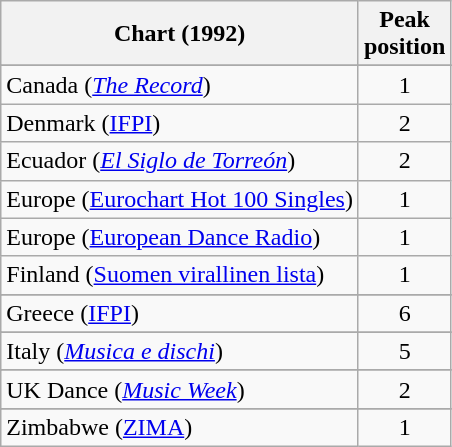<table class="wikitable sortable">
<tr>
<th>Chart (1992)</th>
<th>Peak<br>position</th>
</tr>
<tr>
</tr>
<tr>
</tr>
<tr>
</tr>
<tr>
</tr>
<tr>
</tr>
<tr>
<td>Canada (<em><a href='#'>The Record</a></em>)</td>
<td align="center">1</td>
</tr>
<tr>
<td>Denmark (<a href='#'>IFPI</a>)</td>
<td align="center">2</td>
</tr>
<tr>
<td>Ecuador (<em><a href='#'>El Siglo de Torreón</a></em>)</td>
<td align="center">2</td>
</tr>
<tr>
<td>Europe (<a href='#'>Eurochart Hot 100 Singles</a>)</td>
<td align="center">1</td>
</tr>
<tr>
<td>Europe (<a href='#'>European Dance Radio</a>)</td>
<td align="center">1</td>
</tr>
<tr>
<td>Finland (<a href='#'>Suomen virallinen lista</a>)</td>
<td align="center">1</td>
</tr>
<tr>
</tr>
<tr>
</tr>
<tr>
<td>Greece (<a href='#'>IFPI</a>)</td>
<td align="center">6</td>
</tr>
<tr>
</tr>
<tr>
<td>Italy (<em><a href='#'>Musica e dischi</a></em>)</td>
<td align="center">5</td>
</tr>
<tr>
</tr>
<tr>
</tr>
<tr>
</tr>
<tr>
</tr>
<tr>
</tr>
<tr>
</tr>
<tr>
</tr>
<tr>
<td>UK Dance (<em><a href='#'>Music Week</a></em>)</td>
<td align="center">2</td>
</tr>
<tr>
</tr>
<tr>
</tr>
<tr>
</tr>
<tr>
</tr>
<tr>
</tr>
<tr>
<td>Zimbabwe (<a href='#'>ZIMA</a>)</td>
<td align="center">1</td>
</tr>
</table>
